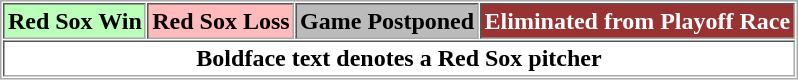<table align="center" border="1" cellpadding="2" cellspacing="1" style="border:1px solid #aaa">
<tr>
<th style="background:#bfb;">Red Sox Win <br></th>
<th style="background:#fbb;">Red Sox Loss <br></th>
<th style="background:#bbb;">Game Postponed <br></th>
<th style="background:#993333;color:white;">Eliminated from Playoff Race <br></th>
</tr>
<tr>
<th colspan="4">Boldface text denotes a Red Sox pitcher</th>
</tr>
</table>
